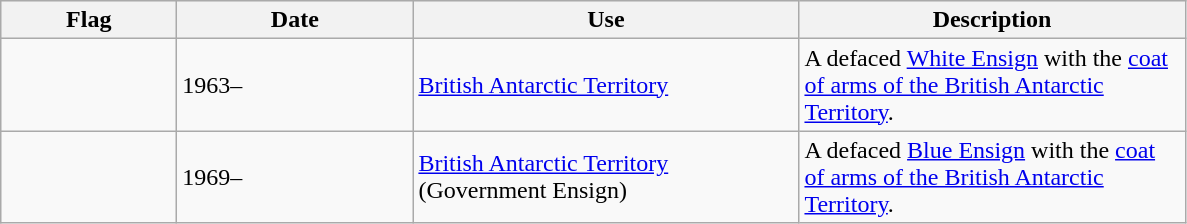<table class="wikitable">
<tr style="background:#efefef;">
<th style="width:110px;">Flag</th>
<th style="width:150px;">Date</th>
<th style="width:250px;">Use</th>
<th style="width:250px;">Description</th>
</tr>
<tr>
<td></td>
<td>1963–</td>
<td><a href='#'>British Antarctic Territory</a></td>
<td>A defaced <a href='#'>White Ensign</a> with the <a href='#'>coat of arms of the British Antarctic Territory</a>.</td>
</tr>
<tr>
<td></td>
<td>1969–</td>
<td><a href='#'>British Antarctic Territory</a> (Government Ensign)</td>
<td>A defaced <a href='#'>Blue Ensign</a> with the <a href='#'>coat of arms of the British Antarctic Territory</a>.</td>
</tr>
</table>
